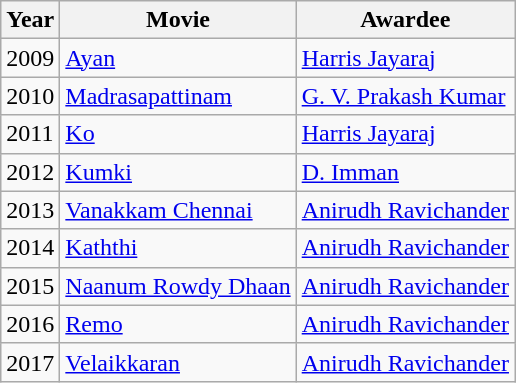<table class="wikitable">
<tr>
<th>Year</th>
<th>Movie</th>
<th>Awardee</th>
</tr>
<tr>
<td>2009</td>
<td><a href='#'>Ayan</a></td>
<td><a href='#'>Harris Jayaraj</a></td>
</tr>
<tr>
<td>2010</td>
<td><a href='#'>Madrasapattinam</a></td>
<td><a href='#'>G. V. Prakash Kumar</a></td>
</tr>
<tr>
<td>2011</td>
<td><a href='#'>Ko</a></td>
<td><a href='#'>Harris Jayaraj</a></td>
</tr>
<tr>
<td>2012</td>
<td><a href='#'>Kumki</a></td>
<td><a href='#'>D. Imman</a></td>
</tr>
<tr>
<td>2013</td>
<td><a href='#'>Vanakkam Chennai</a></td>
<td><a href='#'>Anirudh Ravichander</a></td>
</tr>
<tr>
<td>2014</td>
<td><a href='#'>Kaththi</a></td>
<td><a href='#'>Anirudh Ravichander</a></td>
</tr>
<tr>
<td>2015</td>
<td><a href='#'>Naanum Rowdy Dhaan</a></td>
<td><a href='#'>Anirudh Ravichander</a></td>
</tr>
<tr>
<td>2016</td>
<td><a href='#'>Remo</a></td>
<td><a href='#'>Anirudh Ravichander</a></td>
</tr>
<tr>
<td>2017</td>
<td><a href='#'>Velaikkaran</a></td>
<td><a href='#'>Anirudh Ravichander</a></td>
</tr>
</table>
